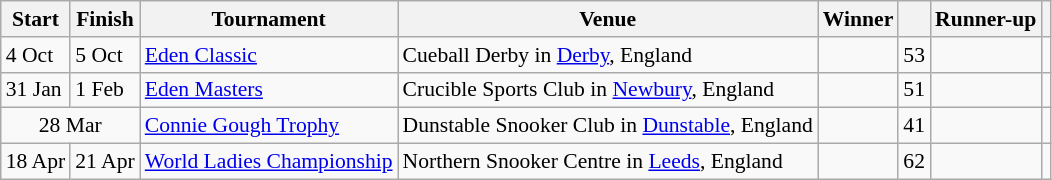<table class="wikitable" style="font-size: 90%">
<tr>
<th>Start</th>
<th>Finish</th>
<th>Tournament</th>
<th>Venue</th>
<th>Winner</th>
<th></th>
<th>Runner-up</th>
<th></th>
</tr>
<tr>
<td>4 Oct</td>
<td>5 Oct</td>
<td><a href='#'>Eden Classic</a></td>
<td>Cueball Derby in <a href='#'>Derby</a>, England</td>
<td></td>
<td style="text-align:center;">53</td>
<td></td>
<td style="text-align:center;"></td>
</tr>
<tr>
<td>31 Jan</td>
<td>1 Feb</td>
<td><a href='#'>Eden Masters</a></td>
<td>Crucible Sports Club in <a href='#'>Newbury</a>, England</td>
<td></td>
<td style="text-align:center;">51</td>
<td></td>
<td style="text-align:center;"></td>
</tr>
<tr>
<td colspan=2 style="text-align:center;">28 Mar</td>
<td><a href='#'>Connie Gough Trophy</a></td>
<td>Dunstable Snooker Club in <a href='#'>Dunstable</a>, England</td>
<td></td>
<td style="text-align:center;">41</td>
<td></td>
<td style="text-align:center;"></td>
</tr>
<tr>
<td>18 Apr</td>
<td>21 Apr</td>
<td><a href='#'>World Ladies Championship</a></td>
<td>Northern Snooker Centre in <a href='#'>Leeds</a>, England</td>
<td></td>
<td style="text-align:center;">62</td>
<td></td>
<td style="text-align:center;"></td>
</tr>
</table>
